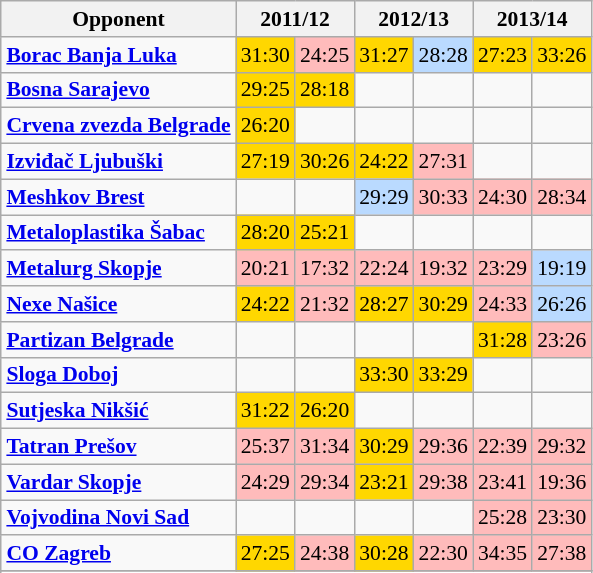<table class="wikitable " style="text-align:center; font-size:90%; margin-left:1em">
<tr>
<th>Opponent</th>
<th colspan=2>2011/12</th>
<th colspan=2>2012/13</th>
<th colspan=2>2013/14</th>
</tr>
<tr>
<td align=left> <strong> <a href='#'>Borac Banja Luka</a> </strong></td>
<td style="background:gold">31:30</td>
<td style="background:#ffbbbb;">24:25</td>
<td style="background:gold">31:27</td>
<td style="background:#badaff">28:28</td>
<td style="background:gold">27:23</td>
<td style="background:gold">33:26</td>
</tr>
<tr>
<td align=left> <strong> <a href='#'>Bosna Sarajevo</a> </strong></td>
<td style="background:gold">29:25</td>
<td style="background:gold">28:18</td>
<td></td>
<td></td>
<td></td>
<td></td>
</tr>
<tr>
<td align=left> <strong> <a href='#'>Crvena zvezda Belgrade</a> </strong></td>
<td style="background:gold">26:20</td>
<td></td>
<td></td>
<td></td>
<td></td>
<td></td>
</tr>
<tr>
<td align=left> <strong> <a href='#'>Izviđač Ljubuški</a> </strong></td>
<td style="background:gold">27:19</td>
<td style="background:gold">30:26</td>
<td style="background:gold">24:22</td>
<td style="background:#ffbbbb;">27:31</td>
<td></td>
<td></td>
</tr>
<tr>
<td align=left> <strong> <a href='#'>Meshkov Brest</a> </strong></td>
<td></td>
<td></td>
<td style="background:#badaff">29:29</td>
<td style="background:#ffbbbb;">30:33</td>
<td style="background:#ffbbbb;">24:30</td>
<td style="background:#ffbbbb;">28:34</td>
</tr>
<tr>
<td align=left> <strong> <a href='#'>Metaloplastika Šabac</a> </strong></td>
<td style="background:gold">28:20</td>
<td style="background:gold">25:21</td>
<td></td>
<td></td>
<td></td>
<td></td>
</tr>
<tr>
<td align=left> <strong> <a href='#'>Metalurg Skopje</a> </strong></td>
<td style="background:#ffbbbb;">20:21</td>
<td style="background:#ffbbbb;">17:32</td>
<td style="background:#ffbbbb;">22:24</td>
<td style="background:#ffbbbb;">19:32</td>
<td style="background:#ffbbbb;">23:29</td>
<td style="background:#badaff">19:19</td>
</tr>
<tr>
<td align=left> <strong> <a href='#'>Nexe Našice</a> </strong></td>
<td style="background:gold">24:22</td>
<td style="background:#ffbbbb;">21:32</td>
<td style="background:gold">28:27</td>
<td style="background:gold">30:29</td>
<td style="background:#ffbbbb;">24:33</td>
<td style="background:#badaff">26:26</td>
</tr>
<tr>
<td align=left> <strong> <a href='#'>Partizan Belgrade</a> </strong></td>
<td></td>
<td></td>
<td></td>
<td></td>
<td style="background:gold">31:28</td>
<td style="background:#ffbbbb;">23:26</td>
</tr>
<tr>
<td align=left> <strong> <a href='#'>Sloga Doboj</a> </strong></td>
<td></td>
<td></td>
<td style="background:gold">33:30</td>
<td style="background:gold">33:29</td>
<td></td>
<td></td>
</tr>
<tr>
<td align=left> <strong> <a href='#'>Sutjeska Nikšić</a> </strong></td>
<td style="background:gold">31:22</td>
<td style="background:gold">26:20</td>
<td></td>
<td></td>
<td></td>
<td></td>
</tr>
<tr>
<td align=left> <strong> <a href='#'>Tatran Prešov</a> </strong></td>
<td style="background:#ffbbbb;">25:37</td>
<td style="background:#ffbbbb;">31:34</td>
<td style="background:gold">30:29</td>
<td style="background:#ffbbbb;">29:36</td>
<td style="background:#ffbbbb;">22:39</td>
<td style="background:#ffbbbb;">29:32</td>
</tr>
<tr>
<td align=left> <strong> <a href='#'>Vardar Skopje</a> </strong></td>
<td style="background:#ffbbbb;">24:29</td>
<td style="background:#ffbbbb;">29:34</td>
<td style="background:gold">23:21</td>
<td style="background:#ffbbbb;">29:38</td>
<td style="background:#ffbbbb;">23:41</td>
<td style="background:#ffbbbb;">19:36</td>
</tr>
<tr>
<td align=left> <strong> <a href='#'>Vojvodina Novi Sad</a> </strong></td>
<td></td>
<td></td>
<td></td>
<td></td>
<td style="background:#ffbbbb;">25:28</td>
<td style="background:#ffbbbb;">23:30</td>
</tr>
<tr>
<td align=left> <strong> <a href='#'>CO Zagreb</a> </strong></td>
<td style="background:gold">27:25</td>
<td style="background:#ffbbbb;">24:38</td>
<td style="background:gold">30:28</td>
<td style="background:#ffbbbb;">22:30</td>
<td style="background:#ffbbbb;">34:35</td>
<td style="background:#ffbbbb;">27:38</td>
</tr>
<tr>
</tr>
<tr class="sortbottom">
</tr>
</table>
